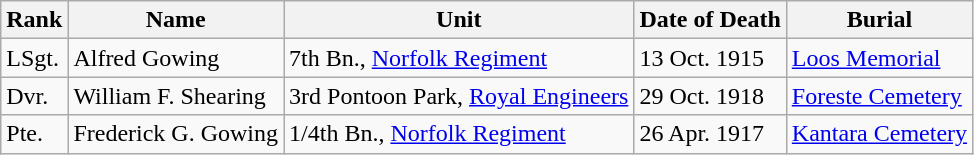<table class="wikitable">
<tr>
<th>Rank</th>
<th>Name</th>
<th>Unit</th>
<th>Date of Death</th>
<th>Burial</th>
</tr>
<tr>
<td>LSgt.</td>
<td>Alfred Gowing</td>
<td>7th Bn., <a href='#'>Norfolk Regiment</a></td>
<td>13 Oct. 1915</td>
<td><a href='#'>Loos Memorial</a></td>
</tr>
<tr>
<td>Dvr.</td>
<td>William F. Shearing</td>
<td>3rd Pontoon Park, <a href='#'>Royal Engineers</a></td>
<td>29 Oct. 1918</td>
<td><a href='#'>Foreste Cemetery</a></td>
</tr>
<tr>
<td>Pte.</td>
<td>Frederick G. Gowing</td>
<td>1/4th Bn., <a href='#'>Norfolk Regiment</a></td>
<td>26 Apr. 1917</td>
<td><a href='#'>Kantara Cemetery</a></td>
</tr>
</table>
